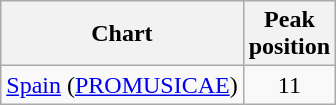<table class="wikitable sortable">
<tr>
<th>Chart</th>
<th>Peak<br>position</th>
</tr>
<tr>
<td><a href='#'>Spain</a> (<a href='#'>PROMUSICAE</a>)</td>
<td style="text-align:center;">11</td>
</tr>
</table>
